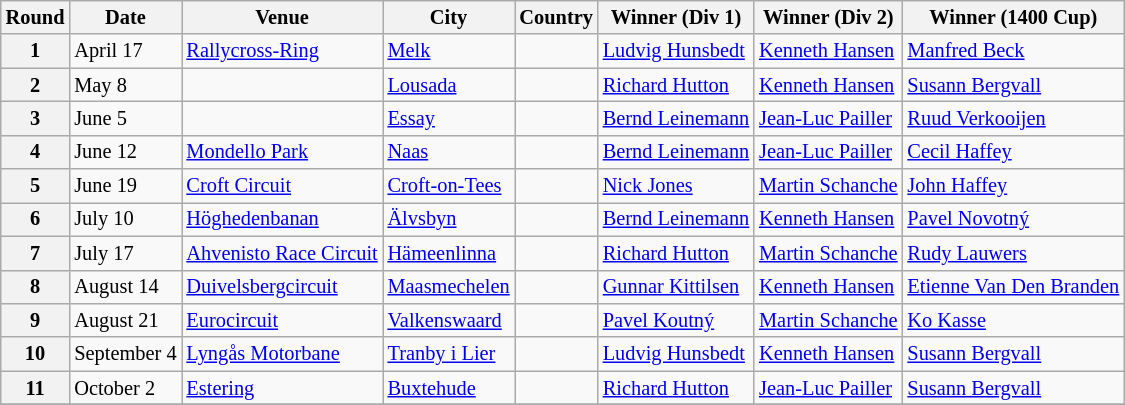<table class="wikitable" style="font-size: 85%;">
<tr>
<th>Round</th>
<th>Date</th>
<th>Venue</th>
<th>City</th>
<th>Country</th>
<th>Winner (Div 1)</th>
<th>Winner (Div 2)</th>
<th>Winner (1400 Cup)</th>
</tr>
<tr>
<th>1</th>
<td>April 17</td>
<td><a href='#'>Rallycross-Ring</a></td>
<td><a href='#'>Melk</a></td>
<td></td>
<td> <a href='#'>Ludvig Hunsbedt</a></td>
<td> <a href='#'>Kenneth Hansen</a></td>
<td> <a href='#'>Manfred Beck</a></td>
</tr>
<tr>
<th>2</th>
<td>May 8</td>
<td></td>
<td><a href='#'>Lousada</a></td>
<td></td>
<td> <a href='#'>Richard Hutton</a></td>
<td> <a href='#'>Kenneth Hansen</a></td>
<td> <a href='#'>Susann Bergvall</a></td>
</tr>
<tr>
<th>3</th>
<td>June 5</td>
<td></td>
<td><a href='#'>Essay</a></td>
<td></td>
<td> <a href='#'>Bernd Leinemann</a></td>
<td> <a href='#'>Jean-Luc Pailler</a></td>
<td> <a href='#'>Ruud Verkooijen</a></td>
</tr>
<tr>
<th>4</th>
<td>June 12</td>
<td><a href='#'>Mondello Park</a></td>
<td><a href='#'>Naas</a></td>
<td></td>
<td> <a href='#'>Bernd Leinemann</a></td>
<td> <a href='#'>Jean-Luc Pailler</a></td>
<td> <a href='#'>Cecil Haffey</a></td>
</tr>
<tr>
<th>5</th>
<td>June 19</td>
<td><a href='#'>Croft Circuit</a></td>
<td><a href='#'>Croft-on-Tees</a></td>
<td></td>
<td> <a href='#'>Nick Jones</a></td>
<td> <a href='#'>Martin Schanche</a></td>
<td> <a href='#'>John Haffey</a></td>
</tr>
<tr>
<th>6</th>
<td>July 10</td>
<td><a href='#'>Höghedenbanan</a></td>
<td><a href='#'>Älvsbyn</a></td>
<td></td>
<td> <a href='#'>Bernd Leinemann</a></td>
<td> <a href='#'>Kenneth Hansen</a></td>
<td> <a href='#'>Pavel Novotný</a></td>
</tr>
<tr>
<th>7</th>
<td>July 17</td>
<td><a href='#'>Ahvenisto Race Circuit</a></td>
<td><a href='#'>Hämeenlinna</a></td>
<td></td>
<td> <a href='#'>Richard Hutton</a></td>
<td> <a href='#'>Martin Schanche</a></td>
<td> <a href='#'>Rudy Lauwers</a></td>
</tr>
<tr>
<th>8</th>
<td>August 14</td>
<td><a href='#'>Duivelsbergcircuit</a></td>
<td><a href='#'>Maasmechelen</a></td>
<td></td>
<td> <a href='#'>Gunnar Kittilsen</a></td>
<td> <a href='#'>Kenneth Hansen</a></td>
<td> <a href='#'>Etienne Van Den Branden</a></td>
</tr>
<tr>
<th>9</th>
<td>August 21</td>
<td><a href='#'>Eurocircuit</a></td>
<td><a href='#'>Valkenswaard</a></td>
<td></td>
<td> <a href='#'>Pavel Koutný</a></td>
<td> <a href='#'>Martin Schanche</a></td>
<td> <a href='#'>Ko Kasse</a></td>
</tr>
<tr>
<th>10</th>
<td>September 4</td>
<td><a href='#'>Lyngås Motorbane</a></td>
<td><a href='#'>Tranby i Lier</a></td>
<td></td>
<td> <a href='#'>Ludvig Hunsbedt</a></td>
<td> <a href='#'>Kenneth Hansen</a></td>
<td> <a href='#'>Susann Bergvall</a></td>
</tr>
<tr>
<th>11</th>
<td>October 2</td>
<td><a href='#'>Estering</a></td>
<td><a href='#'>Buxtehude</a></td>
<td></td>
<td> <a href='#'>Richard Hutton</a></td>
<td> <a href='#'>Jean-Luc Pailler</a></td>
<td> <a href='#'>Susann Bergvall</a></td>
</tr>
<tr>
</tr>
</table>
